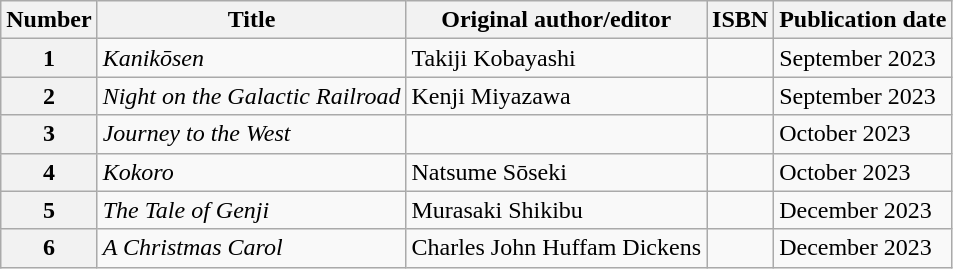<table class="wikitable">
<tr>
<th>Number</th>
<th>Title</th>
<th>Original author/editor</th>
<th>ISBN</th>
<th>Publication date</th>
</tr>
<tr>
<th>1</th>
<td><em>Kanikōsen</em></td>
<td>Takiji Kobayashi</td>
<td></td>
<td>September 2023</td>
</tr>
<tr>
<th>2</th>
<td><em>Night on the Galactic Railroad</em></td>
<td>Kenji Miyazawa</td>
<td></td>
<td>September 2023</td>
</tr>
<tr>
<th>3</th>
<td><em>Journey to the West</em></td>
<td></td>
<td></td>
<td>October 2023</td>
</tr>
<tr>
<th>4</th>
<td><em>Kokoro</em></td>
<td>Natsume Sōseki</td>
<td></td>
<td>October 2023</td>
</tr>
<tr>
<th>5</th>
<td><em>The Tale of Genji</em></td>
<td>Murasaki Shikibu</td>
<td></td>
<td>December 2023</td>
</tr>
<tr>
<th>6</th>
<td><em>A Christmas Carol</em></td>
<td>Charles John Huffam Dickens</td>
<td></td>
<td>December 2023</td>
</tr>
</table>
